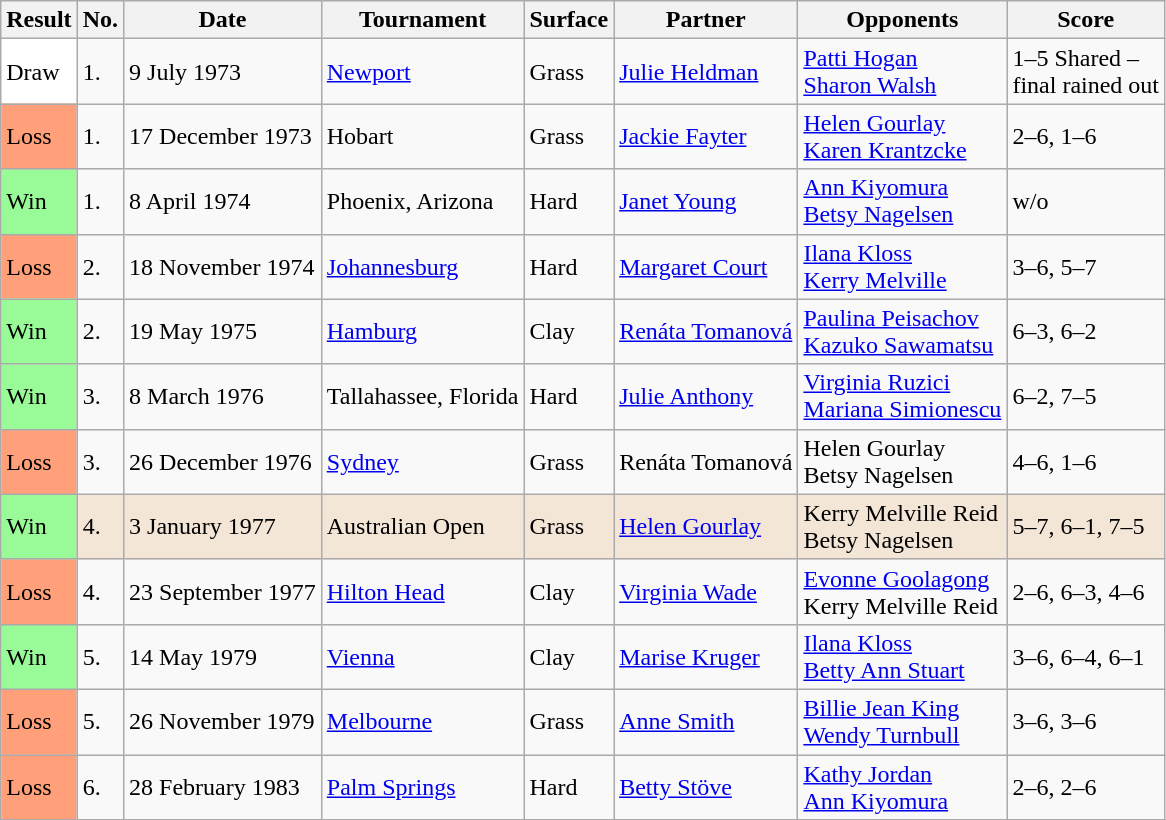<table class="sortable wikitable">
<tr>
<th>Result</th>
<th class="unsortable">No.</th>
<th>Date</th>
<th>Tournament</th>
<th>Surface</th>
<th>Partner</th>
<th>Opponents</th>
<th class="unsortable">Score</th>
</tr>
<tr>
<td style="background:#fff;">Draw</td>
<td>1.</td>
<td>9 July 1973</td>
<td><a href='#'>Newport</a></td>
<td>Grass</td>
<td> <a href='#'>Julie Heldman</a></td>
<td> <a href='#'>Patti Hogan</a> <br>  <a href='#'>Sharon Walsh</a></td>
<td>1–5 Shared –<br>final rained out</td>
</tr>
<tr>
<td style="background:#ffa07a;">Loss</td>
<td>1.</td>
<td>17 December 1973</td>
<td>Hobart</td>
<td>Grass</td>
<td> <a href='#'>Jackie Fayter</a></td>
<td> <a href='#'>Helen Gourlay</a> <br>  <a href='#'>Karen Krantzcke</a></td>
<td>2–6, 1–6</td>
</tr>
<tr>
<td style="background:#98fb98;">Win</td>
<td>1.</td>
<td>8 April 1974</td>
<td>Phoenix, Arizona</td>
<td>Hard</td>
<td> <a href='#'>Janet Young</a></td>
<td> <a href='#'>Ann Kiyomura</a> <br>  <a href='#'>Betsy Nagelsen</a></td>
<td>w/o</td>
</tr>
<tr>
<td style="background:#ffa07a;">Loss</td>
<td>2.</td>
<td>18 November 1974</td>
<td><a href='#'>Johannesburg</a></td>
<td>Hard</td>
<td> <a href='#'>Margaret Court</a></td>
<td> <a href='#'>Ilana Kloss</a> <br>  <a href='#'>Kerry Melville</a></td>
<td>3–6, 5–7</td>
</tr>
<tr>
<td style="background:#98fb98;">Win</td>
<td>2.</td>
<td>19 May 1975</td>
<td><a href='#'>Hamburg</a></td>
<td>Clay</td>
<td> <a href='#'>Renáta Tomanová</a></td>
<td> <a href='#'>Paulina Peisachov</a> <br>  <a href='#'>Kazuko Sawamatsu</a></td>
<td>6–3, 6–2</td>
</tr>
<tr>
<td style="background:#98fb98;">Win</td>
<td>3.</td>
<td>8 March 1976</td>
<td>Tallahassee, Florida</td>
<td>Hard</td>
<td> <a href='#'>Julie Anthony</a></td>
<td> <a href='#'>Virginia Ruzici</a> <br>  <a href='#'>Mariana Simionescu</a></td>
<td>6–2, 7–5</td>
</tr>
<tr>
<td style="background:#ffa07a;">Loss</td>
<td>3.</td>
<td>26 December 1976</td>
<td><a href='#'>Sydney</a></td>
<td>Grass</td>
<td> Renáta Tomanová</td>
<td> Helen Gourlay <br>  Betsy Nagelsen</td>
<td>4–6, 1–6</td>
</tr>
<tr bgcolor=#f3e6d7>
<td style="background:#98fb98;">Win</td>
<td>4.</td>
<td>3 January 1977</td>
<td>Australian Open</td>
<td>Grass</td>
<td> <a href='#'>Helen Gourlay</a></td>
<td> Kerry Melville Reid <br>  Betsy Nagelsen</td>
<td>5–7, 6–1, 7–5</td>
</tr>
<tr>
<td style="background:#ffa07a;">Loss</td>
<td>4.</td>
<td>23 September 1977</td>
<td><a href='#'>Hilton Head</a></td>
<td>Clay</td>
<td> <a href='#'>Virginia Wade</a></td>
<td> <a href='#'>Evonne Goolagong</a> <br>  Kerry Melville Reid</td>
<td>2–6, 6–3, 4–6</td>
</tr>
<tr>
<td style="background:#98fb98;">Win</td>
<td>5.</td>
<td>14 May 1979</td>
<td><a href='#'>Vienna</a></td>
<td>Clay</td>
<td> <a href='#'>Marise Kruger</a></td>
<td> <a href='#'>Ilana Kloss</a> <br>  <a href='#'>Betty Ann Stuart</a></td>
<td>3–6, 6–4, 6–1</td>
</tr>
<tr>
<td style="background:#ffa07a;">Loss</td>
<td>5.</td>
<td>26 November 1979</td>
<td><a href='#'>Melbourne</a></td>
<td>Grass</td>
<td> <a href='#'>Anne Smith</a></td>
<td> <a href='#'>Billie Jean King</a> <br>  <a href='#'>Wendy Turnbull</a></td>
<td>3–6, 3–6</td>
</tr>
<tr>
<td style="background:#ffa07a;">Loss</td>
<td>6.</td>
<td>28 February 1983</td>
<td><a href='#'>Palm Springs</a></td>
<td>Hard</td>
<td> <a href='#'>Betty Stöve</a></td>
<td> <a href='#'>Kathy Jordan</a> <br>  <a href='#'>Ann Kiyomura</a></td>
<td>2–6, 2–6</td>
</tr>
</table>
